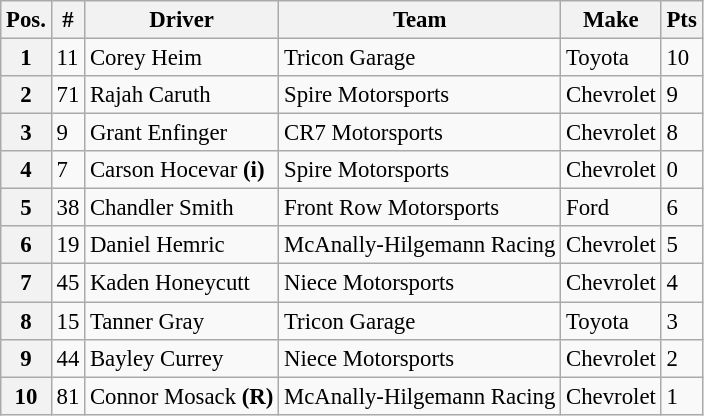<table class="wikitable" style="font-size:95%">
<tr>
<th>Pos.</th>
<th>#</th>
<th>Driver</th>
<th>Team</th>
<th>Make</th>
<th>Pts</th>
</tr>
<tr>
<th>1</th>
<td>11</td>
<td>Corey Heim</td>
<td>Tricon Garage</td>
<td>Toyota</td>
<td>10</td>
</tr>
<tr>
<th>2</th>
<td>71</td>
<td>Rajah Caruth</td>
<td>Spire Motorsports</td>
<td>Chevrolet</td>
<td>9</td>
</tr>
<tr>
<th>3</th>
<td>9</td>
<td>Grant Enfinger</td>
<td>CR7 Motorsports</td>
<td>Chevrolet</td>
<td>8</td>
</tr>
<tr>
<th>4</th>
<td>7</td>
<td>Carson Hocevar <strong>(i)</strong></td>
<td>Spire Motorsports</td>
<td>Chevrolet</td>
<td>0</td>
</tr>
<tr>
<th>5</th>
<td>38</td>
<td>Chandler Smith</td>
<td>Front Row Motorsports</td>
<td>Ford</td>
<td>6</td>
</tr>
<tr>
<th>6</th>
<td>19</td>
<td>Daniel Hemric</td>
<td>McAnally-Hilgemann Racing</td>
<td>Chevrolet</td>
<td>5</td>
</tr>
<tr>
<th>7</th>
<td>45</td>
<td>Kaden Honeycutt</td>
<td>Niece Motorsports</td>
<td>Chevrolet</td>
<td>4</td>
</tr>
<tr>
<th>8</th>
<td>15</td>
<td>Tanner Gray</td>
<td>Tricon Garage</td>
<td>Toyota</td>
<td>3</td>
</tr>
<tr>
<th>9</th>
<td>44</td>
<td>Bayley Currey</td>
<td>Niece Motorsports</td>
<td>Chevrolet</td>
<td>2</td>
</tr>
<tr>
<th>10</th>
<td>81</td>
<td>Connor Mosack <strong>(R)</strong></td>
<td>McAnally-Hilgemann Racing</td>
<td>Chevrolet</td>
<td>1</td>
</tr>
</table>
